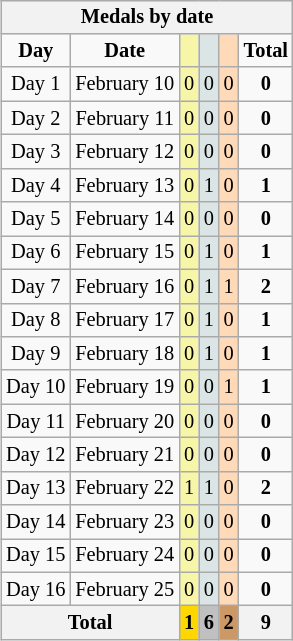<table class=wikitable style="font-size:85%;float:right;clear:right;text-align:center;">
<tr bgcolor=efefef>
<th colspan=6>Medals by date</th>
</tr>
<tr align=center>
<td><strong>Day</strong></td>
<td><strong>Date</strong></td>
<td bgcolor=#f7f6a8></td>
<td bgcolor=#dce5e5></td>
<td bgcolor=#ffdab9></td>
<td><strong>Total</strong></td>
</tr>
<tr align=center>
<td>Day 1</td>
<td>February 10</td>
<td bgcolor=F7F6A8>0</td>
<td bgcolor=DCE5E5>0</td>
<td bgcolor=FFDAB9>0</td>
<td><strong>0</strong></td>
</tr>
<tr align=center>
<td>Day 2</td>
<td>February 11</td>
<td bgcolor=F7F6A8>0</td>
<td bgcolor=DCE5E5>0</td>
<td bgcolor=FFDAB9>0</td>
<td><strong>0</strong></td>
</tr>
<tr align=center>
<td>Day 3</td>
<td>February 12</td>
<td bgcolor=F7F6A8>0</td>
<td bgcolor=DCE5E5>0</td>
<td bgcolor=FFDAB9>0</td>
<td><strong>0</strong></td>
</tr>
<tr align=center>
<td>Day 4</td>
<td>February 13</td>
<td bgcolor=F7F6A8>0</td>
<td bgcolor=DCE5E5>1</td>
<td bgcolor=FFDAB9>0</td>
<td><strong>1</strong></td>
</tr>
<tr align=center>
<td>Day 5</td>
<td>February 14</td>
<td bgcolor=F7F6A8>0</td>
<td bgcolor=DCE5E5>0</td>
<td bgcolor=FFDAB9>0</td>
<td><strong>0</strong></td>
</tr>
<tr align=center>
<td>Day 6</td>
<td>February 15</td>
<td bgcolor=F7F6A8>0</td>
<td bgcolor=DCE5E5>1</td>
<td bgcolor=FFDAB9>0</td>
<td><strong>1</strong></td>
</tr>
<tr align=center>
<td>Day 7</td>
<td>February 16</td>
<td bgcolor=F7F6A8>0</td>
<td bgcolor=DCE5E5>1</td>
<td bgcolor=FFDAB9>1</td>
<td><strong>2</strong></td>
</tr>
<tr align=center>
<td>Day 8</td>
<td>February 17</td>
<td bgcolor=F7F6A8>0</td>
<td bgcolor=DCE5E5>1</td>
<td bgcolor=FFDAB9>0</td>
<td><strong>1</strong></td>
</tr>
<tr align=center>
<td>Day 9</td>
<td>February 18</td>
<td bgcolor=F7F6A8>0</td>
<td bgcolor=DCE5E5>1</td>
<td bgcolor=FFDAB9>0</td>
<td><strong>1</strong></td>
</tr>
<tr align=center>
<td>Day 10</td>
<td>February 19</td>
<td bgcolor=F7F6A8>0</td>
<td bgcolor=DCE5E5>0</td>
<td bgcolor=FFDAB9>1</td>
<td><strong>1</strong></td>
</tr>
<tr align=center>
<td>Day 11</td>
<td>February 20</td>
<td bgcolor=F7F6A8>0</td>
<td bgcolor=DCE5E5>0</td>
<td bgcolor=FFDAB9>0</td>
<td><strong>0</strong></td>
</tr>
<tr align=center>
<td>Day 12</td>
<td>February 21</td>
<td bgcolor=F7F6A8>0</td>
<td bgcolor=DCE5E5>0</td>
<td bgcolor=FFDAB9>0</td>
<td><strong>0</strong></td>
</tr>
<tr align=center>
<td>Day 13</td>
<td>February 22</td>
<td bgcolor=F7F6A8>1</td>
<td bgcolor=DCE5E5>1</td>
<td bgcolor=FFDAB9>0</td>
<td><strong>2</strong></td>
</tr>
<tr align=center>
<td>Day 14</td>
<td>February 23</td>
<td bgcolor=F7F6A8>0</td>
<td bgcolor=DCE5E5>0</td>
<td bgcolor=FFDAB9>0</td>
<td><strong>0</strong></td>
</tr>
<tr align=center>
<td>Day 15</td>
<td>February 24</td>
<td bgcolor=F7F6A8>0</td>
<td bgcolor=DCE5E5>0</td>
<td bgcolor=FFDAB9>0</td>
<td><strong>0</strong></td>
</tr>
<tr align=center>
<td>Day 16</td>
<td>February 25</td>
<td bgcolor=F7F6A8>0</td>
<td bgcolor=DCE5E5>0</td>
<td bgcolor=FFDAB9>0</td>
<td><strong>0</strong></td>
</tr>
<tr>
<th colspan=2>Total</th>
<th style="background:gold">1</th>
<th style="background:silver">6</th>
<th style="background:#c96">2</th>
<th>9</th>
</tr>
</table>
